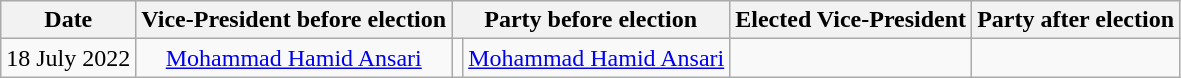<table class="wikitable sortable" style="text-align:center;">
<tr>
<th>Date</th>
<th>Vice-President before election</th>
<th colspan="2">Party before election</th>
<th>Elected Vice-President</th>
<th colspan="2">Party after election</th>
</tr>
<tr>
<td>18 July 2022</td>
<td><a href='#'>Mohammad Hamid Ansari</a></td>
<td></td>
<td><a href='#'>Mohammad Hamid Ansari</a></td>
<td></td>
</tr>
</table>
